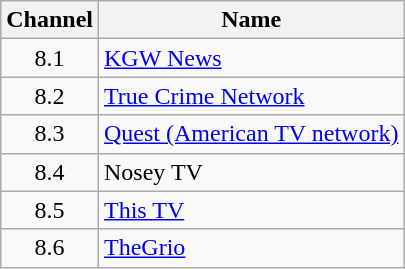<table class="wikitable sortable">
<tr>
<th>Channel</th>
<th>Name</th>
</tr>
<tr>
<td style="text-align:center;">8.1</td>
<td><a href='#'>KGW News</a></td>
</tr>
<tr>
<td style="text-align:center;">8.2</td>
<td><a href='#'>True Crime Network</a></td>
</tr>
<tr>
<td style="text-align:center;">8.3</td>
<td><a href='#'>Quest (American TV network)</a></td>
</tr>
<tr>
<td style="text-align:center;">8.4</td>
<td>Nosey TV</td>
</tr>
<tr>
<td style="text-align:center;">8.5</td>
<td><a href='#'>This TV</a></td>
</tr>
<tr>
<td style="text-align:center;">8.6</td>
<td><a href='#'>TheGrio</a></td>
</tr>
</table>
